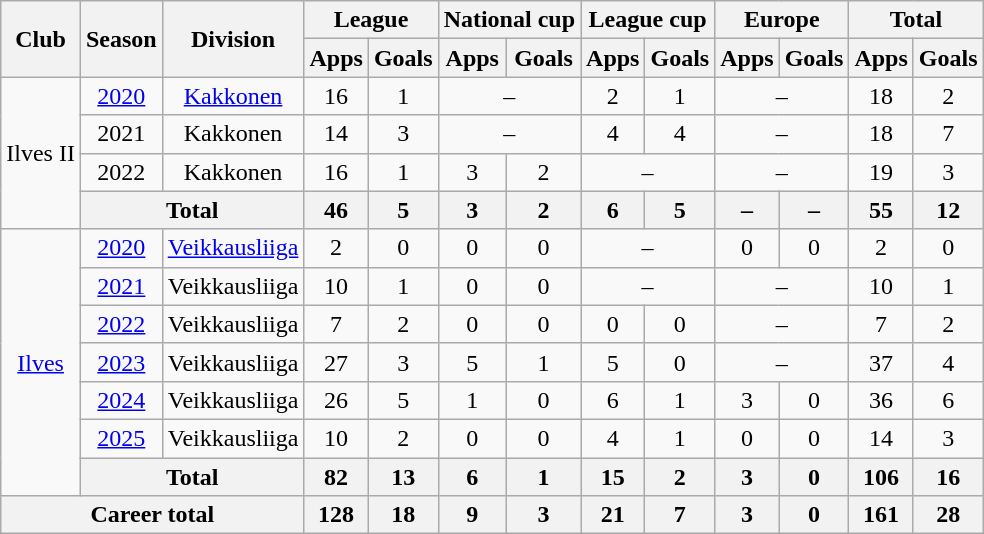<table class="wikitable" style="text-align:center">
<tr>
<th rowspan="2">Club</th>
<th rowspan="2">Season</th>
<th rowspan="2">Division</th>
<th colspan="2">League</th>
<th colspan="2">National cup</th>
<th colspan="2">League cup</th>
<th colspan="2">Europe</th>
<th colspan="2">Total</th>
</tr>
<tr>
<th>Apps</th>
<th>Goals</th>
<th>Apps</th>
<th>Goals</th>
<th>Apps</th>
<th>Goals</th>
<th>Apps</th>
<th>Goals</th>
<th>Apps</th>
<th>Goals</th>
</tr>
<tr>
<td rowspan="4">Ilves II</td>
<td><a href='#'>2020</a></td>
<td><a href='#'>Kakkonen</a></td>
<td>16</td>
<td>1</td>
<td colspan="2">–</td>
<td>2</td>
<td>1</td>
<td colspan="2">–</td>
<td>18</td>
<td>2</td>
</tr>
<tr>
<td>2021</td>
<td>Kakkonen</td>
<td>14</td>
<td>3</td>
<td colspan="2">–</td>
<td>4</td>
<td>4</td>
<td colspan="2">–</td>
<td>18</td>
<td>7</td>
</tr>
<tr>
<td>2022</td>
<td>Kakkonen</td>
<td>16</td>
<td>1</td>
<td>3</td>
<td>2</td>
<td colspan="2">–</td>
<td colspan="2">–</td>
<td>19</td>
<td>3</td>
</tr>
<tr>
<th colspan="2">Total</th>
<th>46</th>
<th>5</th>
<th>3</th>
<th>2</th>
<th>6</th>
<th>5</th>
<th>–</th>
<th>–</th>
<th>55</th>
<th>12</th>
</tr>
<tr>
<td rowspan="7"><a href='#'>Ilves</a></td>
<td><a href='#'>2020</a></td>
<td><a href='#'>Veikkausliiga</a></td>
<td>2</td>
<td>0</td>
<td>0</td>
<td>0</td>
<td colspan="2">–</td>
<td>0</td>
<td>0</td>
<td>2</td>
<td>0</td>
</tr>
<tr>
<td><a href='#'>2021</a></td>
<td>Veikkausliiga</td>
<td>10</td>
<td>1</td>
<td>0</td>
<td>0</td>
<td colspan="2">–</td>
<td colspan="2">–</td>
<td>10</td>
<td>1</td>
</tr>
<tr>
<td><a href='#'>2022</a></td>
<td>Veikkausliiga</td>
<td>7</td>
<td>2</td>
<td>0</td>
<td>0</td>
<td>0</td>
<td>0</td>
<td colspan="2">–</td>
<td>7</td>
<td>2</td>
</tr>
<tr>
<td><a href='#'>2023</a></td>
<td>Veikkausliiga</td>
<td>27</td>
<td>3</td>
<td>5</td>
<td>1</td>
<td>5</td>
<td>0</td>
<td colspan="2">–</td>
<td>37</td>
<td>4</td>
</tr>
<tr>
<td><a href='#'>2024</a></td>
<td>Veikkausliiga</td>
<td>26</td>
<td>5</td>
<td>1</td>
<td>0</td>
<td>6</td>
<td>1</td>
<td>3</td>
<td>0</td>
<td>36</td>
<td>6</td>
</tr>
<tr>
<td><a href='#'>2025</a></td>
<td>Veikkausliiga</td>
<td>10</td>
<td>2</td>
<td>0</td>
<td>0</td>
<td>4</td>
<td>1</td>
<td>0</td>
<td>0</td>
<td>14</td>
<td>3</td>
</tr>
<tr>
<th colspan="2">Total</th>
<th>82</th>
<th>13</th>
<th>6</th>
<th>1</th>
<th>15</th>
<th>2</th>
<th>3</th>
<th>0</th>
<th>106</th>
<th>16</th>
</tr>
<tr>
<th colspan="3">Career total</th>
<th>128</th>
<th>18</th>
<th>9</th>
<th>3</th>
<th>21</th>
<th>7</th>
<th>3</th>
<th>0</th>
<th>161</th>
<th>28</th>
</tr>
</table>
